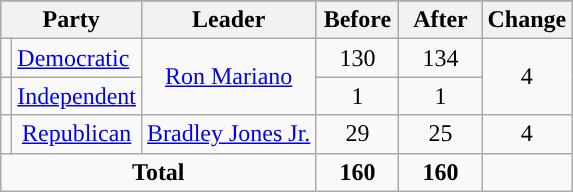<table class="wikitable" style="text-align:center;">
<tr>
</tr>
<tr>
<th colspan=2>Party</th>
<th>Leader</th>
<th style="width:3em">Before</th>
<th style="width:3em">After</th>
<th style="width:3em">Change</th>
</tr>
<tr>
<td style="background-color:"></td>
<td style="text-align:left;"><a href='#'>Democratic</a></td>
<td rowspan=2><a href='#'>Ron Mariano</a></td>
<td>130</td>
<td>134</td>
<td rowspan=2>4</td>
</tr>
<tr>
<td style="background-color:"></td>
<td style="text-align:left;"><a href='#'>Independent</a></td>
<td>1</td>
<td>1</td>
</tr>
<tr>
<td style="background-color:"></td>
<td><a href='#'>Republican</a></td>
<td><a href='#'>Bradley Jones Jr.</a></td>
<td>29</td>
<td>25</td>
<td>4</td>
</tr>
<tr>
<td colspan="3"><strong>Total</strong></td>
<td><strong>160</strong></td>
<td><strong>160</strong></td>
<td></td>
</tr>
</table>
